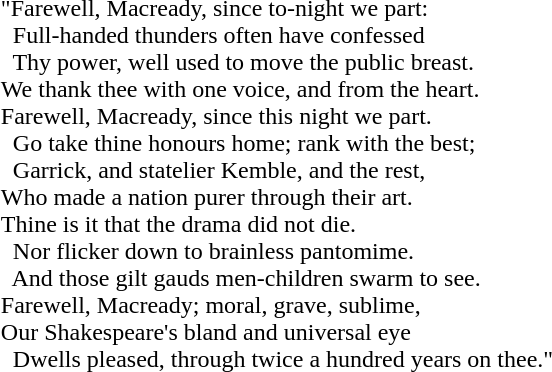<table align="center">
<tr>
<td>"Farewell, Macready, since to-night we part:<br>  Full-handed thunders often have confessed<br>  Thy power, well used to move the public breast.<br>We thank thee with one voice, and from the heart.<br>Farewell, Macready, since this night we part.<br>  Go take thine honours home; rank with the best;<br>  Garrick, and statelier Kemble, and the rest,<br>Who made a nation purer through their art.<br>Thine is it that the drama did not die.<br>  Nor flicker down to brainless pantomime.<br>  And those gilt gauds men-children swarm to see.<br>Farewell, Macready; moral, grave, sublime,<br>Our Shakespeare's bland and universal eye<br>  Dwells pleased, through twice a hundred years on thee."</td>
</tr>
</table>
